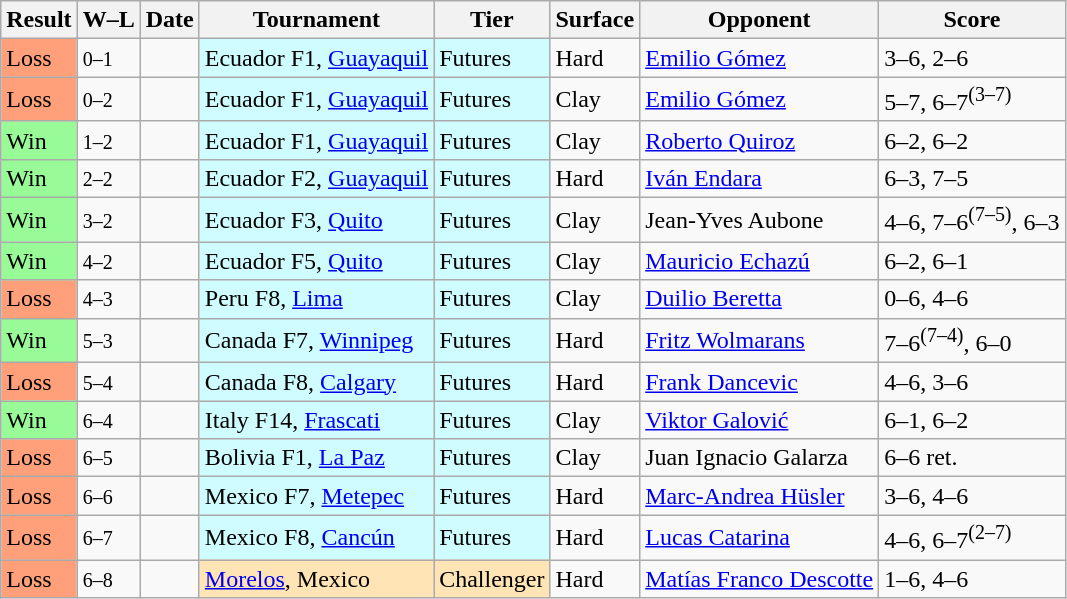<table class="sortable wikitable">
<tr>
<th>Result</th>
<th class="unsortable">W–L</th>
<th>Date</th>
<th>Tournament</th>
<th>Tier</th>
<th>Surface</th>
<th>Opponent</th>
<th class="unsortable">Score</th>
</tr>
<tr>
<td bgcolor=FFA07A>Loss</td>
<td><small>0–1</small></td>
<td></td>
<td style="background:#cffcff;">Ecuador F1, <a href='#'>Guayaquil</a></td>
<td style="background:#cffcff;">Futures</td>
<td>Hard</td>
<td> <a href='#'>Emilio Gómez</a></td>
<td>3–6, 2–6</td>
</tr>
<tr>
<td bgcolor=FFA07A>Loss</td>
<td><small>0–2</small></td>
<td></td>
<td style="background:#cffcff;">Ecuador F1, <a href='#'>Guayaquil</a></td>
<td style="background:#cffcff;">Futures</td>
<td>Clay</td>
<td> <a href='#'>Emilio Gómez</a></td>
<td>5–7, 6–7<sup>(3–7)</sup></td>
</tr>
<tr>
<td bgcolor=98fb98>Win</td>
<td><small>1–2</small></td>
<td></td>
<td style="background:#cffcff;">Ecuador F1, <a href='#'>Guayaquil</a></td>
<td style="background:#cffcff;">Futures</td>
<td>Clay</td>
<td> <a href='#'>Roberto Quiroz</a></td>
<td>6–2, 6–2</td>
</tr>
<tr>
<td bgcolor=98fb98>Win</td>
<td><small>2–2</small></td>
<td></td>
<td style="background:#cffcff;">Ecuador F2, <a href='#'>Guayaquil</a></td>
<td style="background:#cffcff;">Futures</td>
<td>Hard</td>
<td> <a href='#'>Iván Endara</a></td>
<td>6–3, 7–5</td>
</tr>
<tr>
<td bgcolor=98fb98>Win</td>
<td><small>3–2</small></td>
<td></td>
<td style="background:#cffcff;">Ecuador F3, <a href='#'>Quito</a></td>
<td style="background:#cffcff;">Futures</td>
<td>Clay</td>
<td> Jean-Yves Aubone</td>
<td>4–6, 7–6<sup>(7–5)</sup>, 6–3</td>
</tr>
<tr>
<td bgcolor=98fb98>Win</td>
<td><small>4–2</small></td>
<td></td>
<td style="background:#cffcff;">Ecuador F5, <a href='#'>Quito</a></td>
<td style="background:#cffcff;">Futures</td>
<td>Clay</td>
<td> <a href='#'>Mauricio Echazú</a></td>
<td>6–2, 6–1</td>
</tr>
<tr>
<td bgcolor=FFA07A>Loss</td>
<td><small>4–3</small></td>
<td></td>
<td style="background:#cffcff;">Peru F8, <a href='#'>Lima</a></td>
<td style="background:#cffcff;">Futures</td>
<td>Clay</td>
<td> <a href='#'>Duilio Beretta</a></td>
<td>0–6, 4–6</td>
</tr>
<tr>
<td bgcolor=98fb98>Win</td>
<td><small>5–3</small></td>
<td></td>
<td style="background:#cffcff;">Canada F7, <a href='#'>Winnipeg</a></td>
<td style="background:#cffcff;">Futures</td>
<td>Hard</td>
<td> <a href='#'>Fritz Wolmarans</a></td>
<td>7–6<sup>(7–4)</sup>, 6–0</td>
</tr>
<tr>
<td bgcolor=FFA07A>Loss</td>
<td><small>5–4</small></td>
<td></td>
<td style="background:#cffcff;">Canada F8, <a href='#'>Calgary</a></td>
<td style="background:#cffcff;">Futures</td>
<td>Hard</td>
<td> <a href='#'>Frank Dancevic</a></td>
<td>4–6, 3–6</td>
</tr>
<tr>
<td bgcolor=98fb98>Win</td>
<td><small>6–4</small></td>
<td></td>
<td style="background:#cffcff;">Italy F14, <a href='#'>Frascati</a></td>
<td style="background:#cffcff;">Futures</td>
<td>Clay</td>
<td> <a href='#'>Viktor Galović</a></td>
<td>6–1, 6–2</td>
</tr>
<tr>
<td bgcolor=FFA07A>Loss</td>
<td><small>6–5</small></td>
<td></td>
<td style="background:#cffcff;">Bolivia F1, <a href='#'>La Paz</a></td>
<td style="background:#cffcff;">Futures</td>
<td>Clay</td>
<td> Juan Ignacio Galarza</td>
<td>6–6 ret.</td>
</tr>
<tr>
<td bgcolor=FFA07A>Loss</td>
<td><small>6–6</small></td>
<td></td>
<td style="background:#cffcff;">Mexico F7, <a href='#'>Metepec</a></td>
<td style="background:#cffcff;">Futures</td>
<td>Hard</td>
<td> <a href='#'>Marc-Andrea Hüsler</a></td>
<td>3–6, 4–6</td>
</tr>
<tr>
<td bgcolor=FFA07A>Loss</td>
<td><small>6–7</small></td>
<td></td>
<td style="background:#cffcff;">Mexico F8, <a href='#'>Cancún</a></td>
<td style="background:#cffcff;">Futures</td>
<td>Hard</td>
<td> <a href='#'>Lucas Catarina</a></td>
<td>4–6, 6–7<sup>(2–7)</sup></td>
</tr>
<tr>
<td bgcolor=FFA07A>Loss</td>
<td><small>6–8</small></td>
<td><a href='#'></a></td>
<td style="background:moccasin;"><a href='#'>Morelos</a>, Mexico</td>
<td style="background:moccasin;">Challenger</td>
<td>Hard</td>
<td> <a href='#'>Matías Franco Descotte</a></td>
<td>1–6, 4–6</td>
</tr>
</table>
